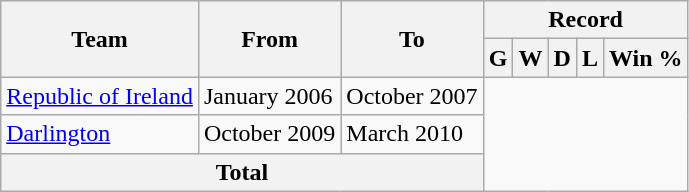<table class="wikitable" style="text-align: center">
<tr>
<th rowspan=2>Team</th>
<th rowspan=2>From</th>
<th rowspan=2>To</th>
<th colspan="5">Record</th>
</tr>
<tr>
<th>G</th>
<th>W</th>
<th>D</th>
<th>L</th>
<th>Win %</th>
</tr>
<tr>
<td align=left><a href='#'>Republic of Ireland</a></td>
<td align=left>January 2006</td>
<td align=left>October 2007<br></td>
</tr>
<tr>
<td align=left><a href='#'>Darlington</a></td>
<td align=left>October 2009</td>
<td align=left>March 2010<br></td>
</tr>
<tr>
<th colspan=3>Total<br></th>
</tr>
</table>
